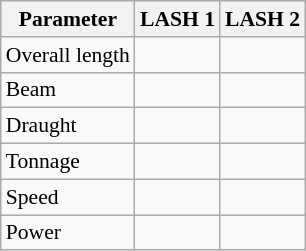<table class="wikitable" style="font-size:90%;">
<tr>
<th>Parameter</th>
<th>LASH 1</th>
<th>LASH 2</th>
</tr>
<tr>
<td>Overall length</td>
<td></td>
<td></td>
</tr>
<tr>
<td>Beam</td>
<td></td>
<td></td>
</tr>
<tr>
<td>Draught</td>
<td></td>
<td></td>
</tr>
<tr>
<td>Tonnage</td>
<td></td>
<td></td>
</tr>
<tr>
<td>Speed</td>
<td></td>
<td></td>
</tr>
<tr>
<td>Power</td>
<td></td>
<td></td>
</tr>
</table>
